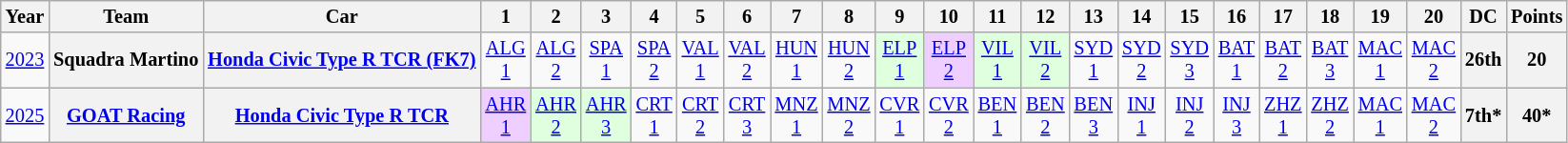<table class="wikitable" style="text-align:center; font-size:85%">
<tr>
<th>Year</th>
<th>Team</th>
<th>Car</th>
<th>1</th>
<th>2</th>
<th>3</th>
<th>4</th>
<th>5</th>
<th>6</th>
<th>7</th>
<th>8</th>
<th>9</th>
<th>10</th>
<th>11</th>
<th>12</th>
<th>13</th>
<th>14</th>
<th>15</th>
<th>16</th>
<th>17</th>
<th>18</th>
<th>19</th>
<th>20</th>
<th>DC</th>
<th>Points</th>
</tr>
<tr>
<td><a href='#'>2023</a></td>
<th nowrap>Squadra Martino</th>
<th nowrap><a href='#'>Honda Civic Type R TCR (FK7)</a></th>
<td><a href='#'>ALG<br>1</a></td>
<td><a href='#'>ALG<br>2</a></td>
<td><a href='#'>SPA<br>1</a></td>
<td><a href='#'>SPA<br>2</a></td>
<td><a href='#'>VAL<br>1</a></td>
<td><a href='#'>VAL<br>2</a></td>
<td><a href='#'>HUN<br>1</a></td>
<td><a href='#'>HUN<br>2</a></td>
<td style="background:#DFFFDF;"><a href='#'>ELP<br>1</a><br></td>
<td style="background:#EFCFFF;"><a href='#'>ELP<br>2</a><br></td>
<td style="background:#DFFFDF;"><a href='#'>VIL<br>1</a><br></td>
<td style="background:#DFFFDF;"><a href='#'>VIL<br>2</a><br></td>
<td><a href='#'>SYD<br>1</a></td>
<td><a href='#'>SYD<br>2</a></td>
<td><a href='#'>SYD<br>3</a></td>
<td><a href='#'>BAT<br>1</a></td>
<td><a href='#'>BAT<br>2</a></td>
<td><a href='#'>BAT<br>3</a></td>
<td><a href='#'>MAC<br>1</a></td>
<td><a href='#'>MAC<br>2</a></td>
<th>26th</th>
<th>20</th>
</tr>
<tr>
<td><a href='#'>2025</a></td>
<th><a href='#'>GOAT Racing</a></th>
<th><a href='#'>Honda Civic Type R TCR</a></th>
<td style="background:#EFCFFF;"><a href='#'>AHR<br>1</a><br></td>
<td style="background:#DFFFDF;"><a href='#'>AHR<br>2</a><br></td>
<td style="background:#DFFFDF;"><a href='#'>AHR<br>3</a><br></td>
<td style="background:#;"><a href='#'>CRT<br>1</a><br></td>
<td style="background:#;"><a href='#'>CRT<br>2</a><br></td>
<td style="background:#;"><a href='#'>CRT<br>3</a><br></td>
<td style="background:#;"><a href='#'>MNZ<br>1</a><br></td>
<td style="background:#;"><a href='#'>MNZ<br>2</a><br></td>
<td style="background:#;"><a href='#'>CVR<br>1</a><br></td>
<td style="background:#;"><a href='#'>CVR<br>2</a><br></td>
<td style="background:#;"><a href='#'>BEN<br>1</a><br></td>
<td style="background:#;"><a href='#'>BEN<br>2</a><br></td>
<td style="background:#;"><a href='#'>BEN<br>3</a><br></td>
<td style="background:#;"><a href='#'>INJ<br>1</a><br></td>
<td style="background:#;"><a href='#'>INJ<br>2</a><br></td>
<td style="background:#;"><a href='#'>INJ<br>3</a><br></td>
<td style="background:#;"><a href='#'>ZHZ<br>1</a><br></td>
<td style="background:#;"><a href='#'>ZHZ<br>2</a><br></td>
<td style="background:#;"><a href='#'>MAC<br>1</a><br></td>
<td style="background:#;"><a href='#'>MAC<br>2</a><br></td>
<th>7th*</th>
<th>40*</th>
</tr>
</table>
